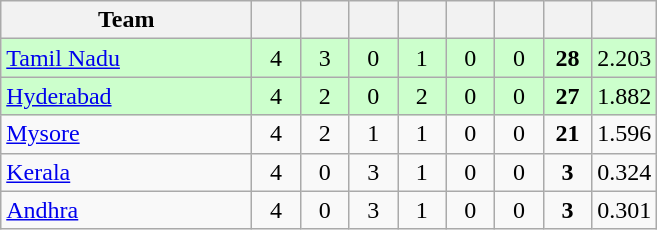<table class="wikitable" style="text-align:center">
<tr>
<th style="width:160px">Team</th>
<th style="width:25px"></th>
<th style="width:25px"></th>
<th style="width:25px"></th>
<th style="width:25px"></th>
<th style="width:25px"></th>
<th style="width:25px"></th>
<th style="width:25px"></th>
<th style="width:25px;"></th>
</tr>
<tr style="background:#cfc;">
<td style="text-align:left"><a href='#'>Tamil Nadu</a></td>
<td>4</td>
<td>3</td>
<td>0</td>
<td>1</td>
<td>0</td>
<td>0</td>
<td><strong>28</strong></td>
<td>2.203</td>
</tr>
<tr style="background:#cfc;">
<td style="text-align:left"><a href='#'>Hyderabad</a></td>
<td>4</td>
<td>2</td>
<td>0</td>
<td>2</td>
<td>0</td>
<td>0</td>
<td><strong>27</strong></td>
<td>1.882</td>
</tr>
<tr>
<td style="text-align:left"><a href='#'>Mysore</a></td>
<td>4</td>
<td>2</td>
<td>1</td>
<td>1</td>
<td>0</td>
<td>0</td>
<td><strong>21</strong></td>
<td>1.596</td>
</tr>
<tr>
<td style="text-align:left"><a href='#'>Kerala</a></td>
<td>4</td>
<td>0</td>
<td>3</td>
<td>1</td>
<td>0</td>
<td>0</td>
<td><strong>3</strong></td>
<td>0.324</td>
</tr>
<tr>
<td style="text-align:left"><a href='#'>Andhra</a></td>
<td>4</td>
<td>0</td>
<td>3</td>
<td>1</td>
<td>0</td>
<td>0</td>
<td><strong>3</strong></td>
<td>0.301</td>
</tr>
</table>
